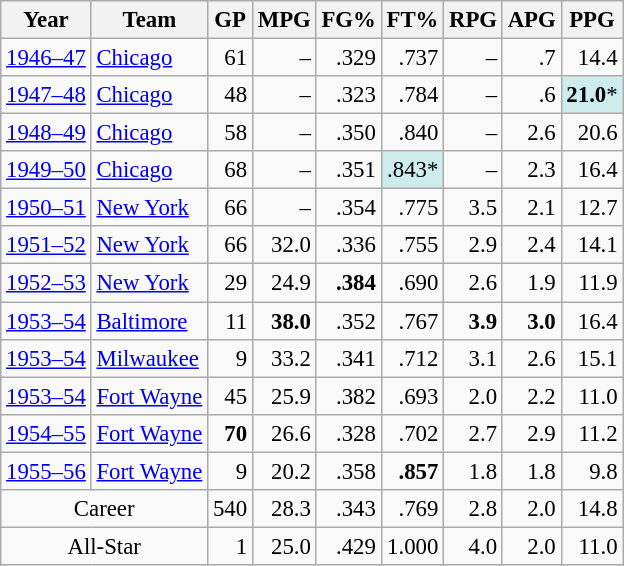<table class="wikitable sortable" style="font-size:95%; text-align:right;">
<tr>
<th>Year</th>
<th>Team</th>
<th>GP</th>
<th>MPG</th>
<th>FG%</th>
<th>FT%</th>
<th>RPG</th>
<th>APG</th>
<th>PPG</th>
</tr>
<tr>
<td style="text-align:left;"><a href='#'>1946–47</a></td>
<td style="text-align:left;"><a href='#'>Chicago</a></td>
<td>61</td>
<td>–</td>
<td>.329</td>
<td>.737</td>
<td>–</td>
<td>.7</td>
<td>14.4</td>
</tr>
<tr>
<td style="text-align:left;"><a href='#'>1947–48</a></td>
<td style="text-align:left;"><a href='#'>Chicago</a></td>
<td>48</td>
<td>–</td>
<td>.323</td>
<td>.784</td>
<td>–</td>
<td>.6</td>
<td style="background:#CFECEC;"><strong>21.0</strong>*</td>
</tr>
<tr>
<td style="text-align:left;"><a href='#'>1948–49</a></td>
<td style="text-align:left;"><a href='#'>Chicago</a></td>
<td>58</td>
<td>–</td>
<td>.350</td>
<td>.840</td>
<td>–</td>
<td>2.6</td>
<td>20.6</td>
</tr>
<tr>
<td style="text-align:left;"><a href='#'>1949–50</a></td>
<td style="text-align:left;"><a href='#'>Chicago</a></td>
<td>68</td>
<td>–</td>
<td>.351</td>
<td style="background:#CFECEC;">.843*</td>
<td>–</td>
<td>2.3</td>
<td>16.4</td>
</tr>
<tr>
<td style="text-align:left;"><a href='#'>1950–51</a></td>
<td style="text-align:left;"><a href='#'>New York</a></td>
<td>66</td>
<td>–</td>
<td>.354</td>
<td>.775</td>
<td>3.5</td>
<td>2.1</td>
<td>12.7</td>
</tr>
<tr>
<td style="text-align:left;"><a href='#'>1951–52</a></td>
<td style="text-align:left;"><a href='#'>New York</a></td>
<td>66</td>
<td>32.0</td>
<td>.336</td>
<td>.755</td>
<td>2.9</td>
<td>2.4</td>
<td>14.1</td>
</tr>
<tr>
<td style="text-align:left;"><a href='#'>1952–53</a></td>
<td style="text-align:left;"><a href='#'>New York</a></td>
<td>29</td>
<td>24.9</td>
<td><strong>.384</strong></td>
<td>.690</td>
<td>2.6</td>
<td>1.9</td>
<td>11.9</td>
</tr>
<tr>
<td style="text-align:left;"><a href='#'>1953–54</a></td>
<td style="text-align:left;"><a href='#'>Baltimore</a></td>
<td>11</td>
<td><strong>38.0</strong></td>
<td>.352</td>
<td>.767</td>
<td><strong>3.9</strong></td>
<td><strong>3.0</strong></td>
<td>16.4</td>
</tr>
<tr>
<td style="text-align:left;"><a href='#'>1953–54</a></td>
<td style="text-align:left;"><a href='#'>Milwaukee</a></td>
<td>9</td>
<td>33.2</td>
<td>.341</td>
<td>.712</td>
<td>3.1</td>
<td>2.6</td>
<td>15.1</td>
</tr>
<tr>
<td style="text-align:left;"><a href='#'>1953–54</a></td>
<td style="text-align:left;"><a href='#'>Fort Wayne</a></td>
<td>45</td>
<td>25.9</td>
<td>.382</td>
<td>.693</td>
<td>2.0</td>
<td>2.2</td>
<td>11.0</td>
</tr>
<tr>
<td style="text-align:left;"><a href='#'>1954–55</a></td>
<td style="text-align:left;"><a href='#'>Fort Wayne</a></td>
<td><strong>70</strong></td>
<td>26.6</td>
<td>.328</td>
<td>.702</td>
<td>2.7</td>
<td>2.9</td>
<td>11.2</td>
</tr>
<tr>
<td style="text-align:left;"><a href='#'>1955–56</a></td>
<td style="text-align:left;"><a href='#'>Fort Wayne</a></td>
<td>9</td>
<td>20.2</td>
<td>.358</td>
<td><strong>.857</strong></td>
<td>1.8</td>
<td>1.8</td>
<td>9.8</td>
</tr>
<tr>
<td style="text-align:center;" colspan="2">Career</td>
<td>540</td>
<td>28.3</td>
<td>.343</td>
<td>.769</td>
<td>2.8</td>
<td>2.0</td>
<td>14.8</td>
</tr>
<tr>
<td style="text-align:center;" colspan="2">All-Star</td>
<td>1</td>
<td>25.0</td>
<td>.429</td>
<td>1.000</td>
<td>4.0</td>
<td>2.0</td>
<td>11.0</td>
</tr>
</table>
